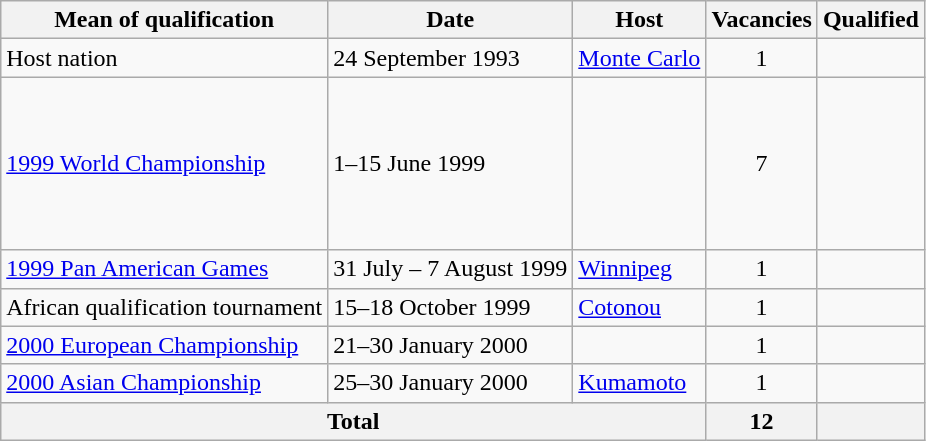<table class="wikitable">
<tr>
<th>Mean of qualification</th>
<th>Date</th>
<th>Host</th>
<th>Vacancies</th>
<th>Qualified</th>
</tr>
<tr>
<td>Host nation</td>
<td>24 September 1993</td>
<td> <a href='#'>Monte Carlo</a></td>
<td align=center>1</td>
<td></td>
</tr>
<tr>
<td><a href='#'>1999 World Championship</a></td>
<td>1–15 June 1999</td>
<td></td>
<td align=center>7</td>
<td><br><br><br><br><br><br></td>
</tr>
<tr>
<td><a href='#'>1999 Pan American Games</a></td>
<td>31 July – 7 August 1999</td>
<td> <a href='#'>Winnipeg</a></td>
<td align=center>1</td>
<td></td>
</tr>
<tr>
<td>African qualification tournament</td>
<td>15–18 October 1999</td>
<td> <a href='#'>Cotonou</a></td>
<td align=center>1</td>
<td></td>
</tr>
<tr>
<td><a href='#'>2000 European Championship</a></td>
<td>21–30 January 2000</td>
<td></td>
<td align=center>1</td>
<td></td>
</tr>
<tr>
<td><a href='#'>2000 Asian Championship</a></td>
<td>25–30 January 2000</td>
<td> <a href='#'>Kumamoto</a></td>
<td align=center>1</td>
<td></td>
</tr>
<tr>
<th colspan=3>Total</th>
<th>12</th>
<th></th>
</tr>
</table>
